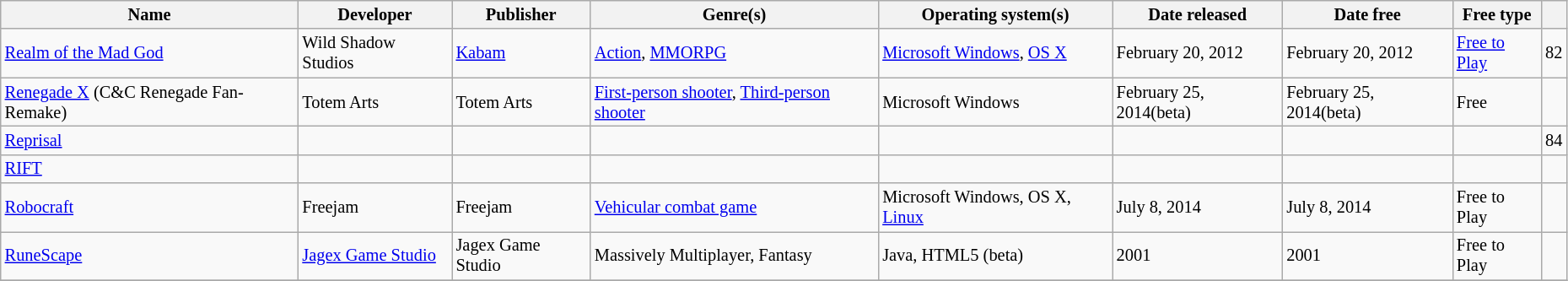<table class="wikitable sortable" style="font-size:85%; width:98%">
<tr>
<th>Name</th>
<th>Developer</th>
<th>Publisher</th>
<th>Genre(s)</th>
<th>Operating system(s)</th>
<th>Date released</th>
<th>Date free</th>
<th>Free type</th>
<th></th>
</tr>
<tr>
<td><a href='#'>Realm of the Mad God</a></td>
<td>Wild Shadow Studios</td>
<td><a href='#'>Kabam</a></td>
<td><a href='#'>Action</a>, <a href='#'>MMORPG</a></td>
<td><a href='#'>Microsoft Windows</a>, <a href='#'>OS X</a></td>
<td>February 20, 2012</td>
<td>February 20, 2012</td>
<td><a href='#'>Free to Play</a></td>
<td>82</td>
</tr>
<tr>
<td><a href='#'>Renegade X</a> (C&C Renegade Fan-Remake)</td>
<td>Totem Arts</td>
<td>Totem Arts</td>
<td><a href='#'>First-person shooter</a>, <a href='#'>Third-person shooter</a></td>
<td>Microsoft Windows</td>
<td>February 25, 2014(beta)</td>
<td>February 25, 2014(beta)</td>
<td>Free</td>
<td></td>
</tr>
<tr>
<td><a href='#'>Reprisal</a></td>
<td></td>
<td></td>
<td></td>
<td></td>
<td></td>
<td></td>
<td></td>
<td>84</td>
</tr>
<tr>
<td><a href='#'>RIFT</a></td>
<td></td>
<td></td>
<td></td>
<td></td>
<td></td>
<td></td>
<td></td>
<td></td>
</tr>
<tr>
<td><a href='#'>Robocraft</a></td>
<td>Freejam</td>
<td>Freejam</td>
<td><a href='#'>Vehicular combat game</a></td>
<td>Microsoft Windows, OS X, <a href='#'>Linux</a></td>
<td>July 8, 2014</td>
<td>July 8, 2014</td>
<td>Free to Play</td>
<td></td>
</tr>
<tr>
<td><a href='#'>RuneScape</a></td>
<td><a href='#'>Jagex Game Studio</a></td>
<td>Jagex Game Studio</td>
<td>Massively Multiplayer, Fantasy</td>
<td>Java, HTML5 (beta)</td>
<td>2001</td>
<td>2001</td>
<td>Free to Play</td>
<td></td>
</tr>
<tr>
</tr>
</table>
